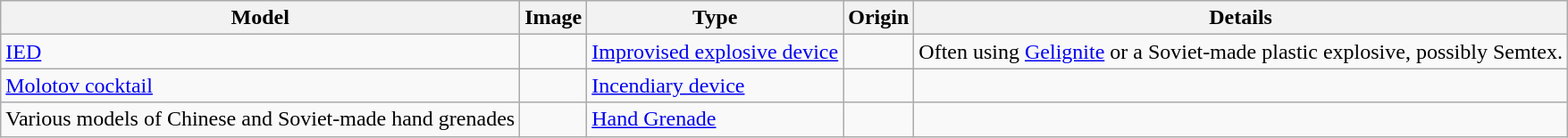<table class="wikitable">
<tr>
<th>Model</th>
<th>Image</th>
<th>Type</th>
<th>Origin</th>
<th>Details</th>
</tr>
<tr>
<td><a href='#'>IED</a></td>
<td></td>
<td><a href='#'>Improvised explosive device</a></td>
<td></td>
<td>Often using <a href='#'>Gelignite</a> or a Soviet-made plastic explosive, possibly Semtex.</td>
</tr>
<tr>
<td><a href='#'>Molotov cocktail</a></td>
<td></td>
<td><a href='#'>Incendiary device</a></td>
<td></td>
<td></td>
</tr>
<tr>
<td>Various models of Chinese and Soviet-made hand grenades</td>
<td></td>
<td><a href='#'>Hand Grenade</a></td>
<td> <br> </td>
<td></td>
</tr>
</table>
